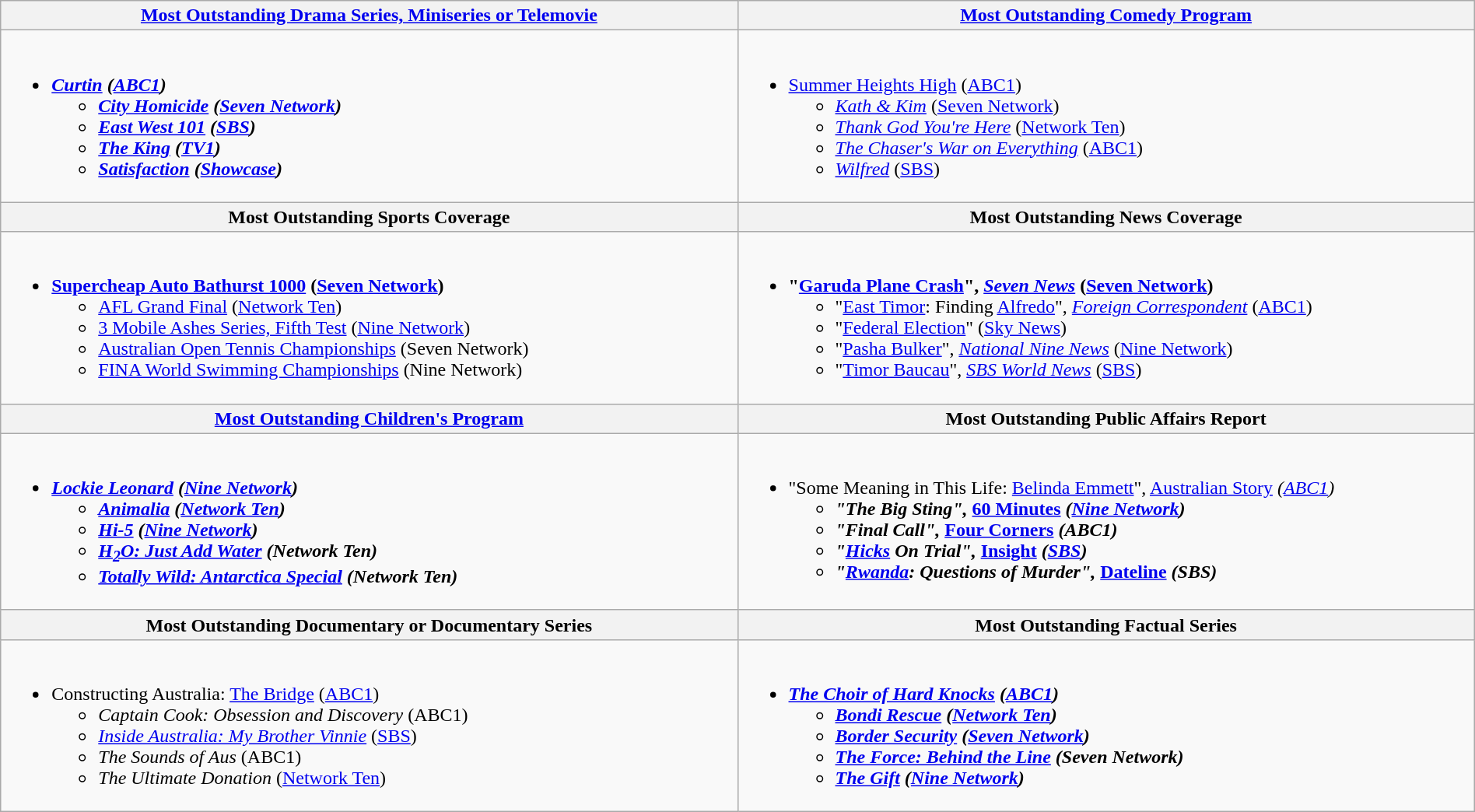<table class=wikitable width="100%">
<tr>
<th width="50%"><a href='#'>Most Outstanding Drama Series, Miniseries or Telemovie</a></th>
<th width="50%"><a href='#'>Most Outstanding Comedy Program</a></th>
</tr>
<tr>
<td valign="top"><br><ul><li><strong><em><a href='#'>Curtin</a><em> (<a href='#'>ABC1</a>)<strong><ul><li></em><a href='#'>City Homicide</a><em> (<a href='#'>Seven Network</a>)</li><li></em><a href='#'>East West 101</a><em> (<a href='#'>SBS</a>)</li><li></em><a href='#'>The King</a><em> (<a href='#'>TV1</a>)</li><li></em><a href='#'>Satisfaction</a><em> (<a href='#'>Showcase</a>)</li></ul></li></ul></td>
<td valign="top"><br><ul><li></em></strong><a href='#'>Summer Heights High</a></em> (<a href='#'>ABC1</a>)</strong><ul><li><em><a href='#'>Kath & Kim</a></em> (<a href='#'>Seven Network</a>)</li><li><em><a href='#'>Thank God You're Here</a></em> (<a href='#'>Network Ten</a>)</li><li><em><a href='#'>The Chaser's War on Everything</a></em> (<a href='#'>ABC1</a>)</li><li><em><a href='#'>Wilfred</a></em> (<a href='#'>SBS</a>)</li></ul></li></ul></td>
</tr>
<tr>
<th width="50%">Most Outstanding Sports Coverage</th>
<th width="50%">Most Outstanding News Coverage</th>
</tr>
<tr>
<td valign="top"><br><ul><li><strong><a href='#'>Supercheap Auto Bathurst 1000</a> (<a href='#'>Seven Network</a>)</strong><ul><li><a href='#'>AFL Grand Final</a> (<a href='#'>Network Ten</a>)</li><li><a href='#'>3 Mobile Ashes Series, Fifth Test</a> (<a href='#'>Nine Network</a>)</li><li><a href='#'>Australian Open Tennis Championships</a> (Seven Network)</li><li><a href='#'>FINA World Swimming Championships</a> (Nine Network)</li></ul></li></ul></td>
<td valign="top"><br><ul><li><strong>"<a href='#'>Garuda Plane Crash</a>", <em><a href='#'>Seven News</a></em> (<a href='#'>Seven Network</a>)</strong><ul><li>"<a href='#'>East Timor</a>: Finding <a href='#'>Alfredo</a>", <em><a href='#'>Foreign Correspondent</a></em> (<a href='#'>ABC1</a>)</li><li>"<a href='#'>Federal Election</a>" (<a href='#'>Sky News</a>)</li><li>"<a href='#'>Pasha Bulker</a>", <em><a href='#'>National Nine News</a></em> (<a href='#'>Nine Network</a>)</li><li>"<a href='#'>Timor Baucau</a>", <em><a href='#'>SBS World News</a></em> (<a href='#'>SBS</a>)</li></ul></li></ul></td>
</tr>
<tr>
<th width="50%"><a href='#'>Most Outstanding Children's Program</a></th>
<th width="50%">Most Outstanding Public Affairs Report</th>
</tr>
<tr>
<td valign="top"><br><ul><li><strong><em><a href='#'>Lockie Leonard</a><em> (<a href='#'>Nine Network</a>)<strong><ul><li></em><a href='#'>Animalia</a><em> (<a href='#'>Network Ten</a>)</li><li></em><a href='#'>Hi-5</a><em> (<a href='#'>Nine Network</a>)</li><li></em><a href='#'>H<sub>2</sub>O: Just Add Water</a><em> (Network Ten)</li><li></em><a href='#'>Totally Wild: Antarctica Special</a><em> (Network Ten)</li></ul></li></ul></td>
<td valign="top"><br><ul><li></strong>"Some Meaning in This Life: <a href='#'>Belinda Emmett</a>", </em><a href='#'>Australian Story</a><em> (<a href='#'>ABC1</a>)<strong><ul><li>"The Big Sting", </em><a href='#'>60 Minutes</a><em> (<a href='#'>Nine Network</a>)</li><li>"Final Call", </em><a href='#'>Four Corners</a><em> (ABC1)</li><li>"<a href='#'>Hicks</a> On Trial", </em><a href='#'>Insight</a><em> (<a href='#'>SBS</a>)</li><li>"<a href='#'>Rwanda</a>: Questions of Murder", </em><a href='#'>Dateline</a><em> (SBS)</li></ul></li></ul></td>
</tr>
<tr>
<th width="50%">Most Outstanding Documentary or Documentary Series</th>
<th width="50%">Most Outstanding Factual Series</th>
</tr>
<tr>
<td valign="top"><br><ul><li></em></strong>Constructing Australia: <a href='#'>The Bridge</a></em> (<a href='#'>ABC1</a>)</strong><ul><li><em>Captain Cook: Obsession and Discovery</em> (ABC1)</li><li><em><a href='#'>Inside Australia: My Brother Vinnie</a></em> (<a href='#'>SBS</a>)</li><li><em>The Sounds of Aus</em> (ABC1)</li><li><em>The Ultimate Donation</em> (<a href='#'>Network Ten</a>)</li></ul></li></ul></td>
<td valign="top"><br><ul><li><strong><em><a href='#'>The Choir of Hard Knocks</a><em> (<a href='#'>ABC1</a>)<strong><ul><li></em><a href='#'>Bondi Rescue</a><em> (<a href='#'>Network Ten</a>)</li><li></em><a href='#'>Border Security</a><em> (<a href='#'>Seven Network</a>)</li><li></em><a href='#'>The Force: Behind the Line</a><em> (Seven Network)</li><li></em><a href='#'>The Gift</a><em> (<a href='#'>Nine Network</a>)</li></ul></li></ul></td>
</tr>
</table>
